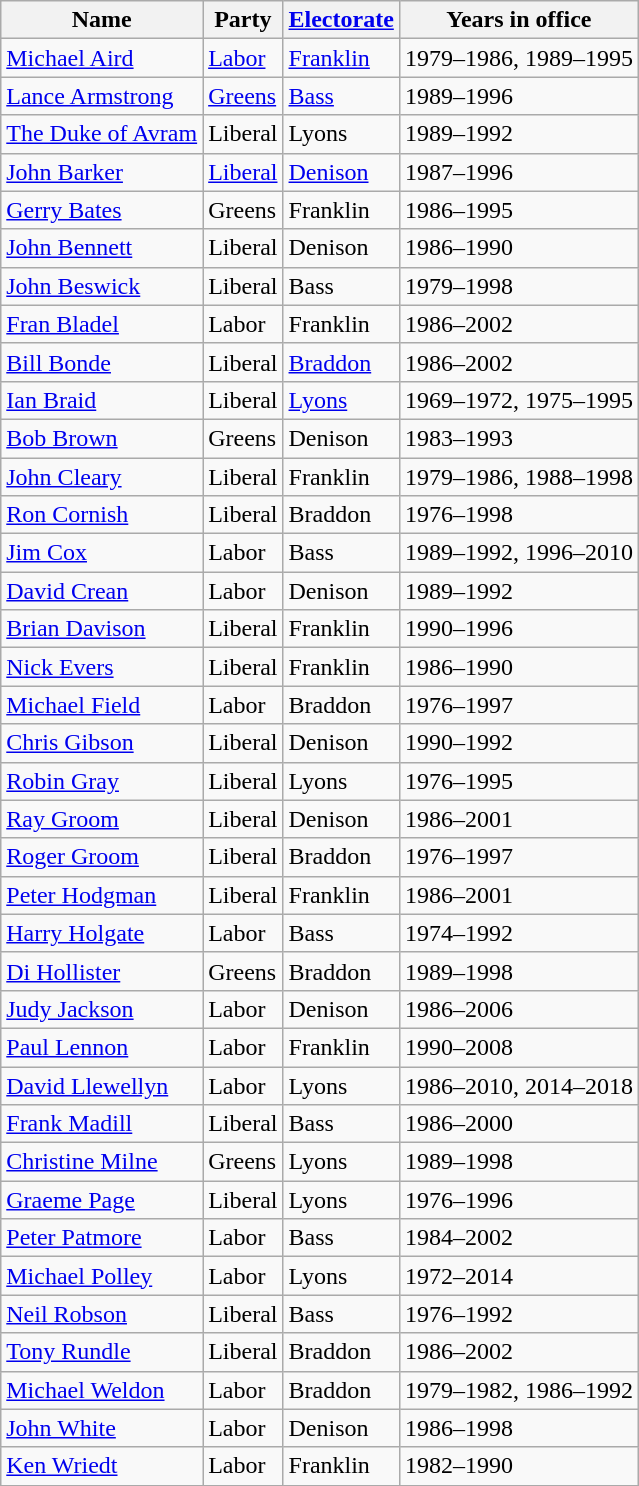<table class="wikitable sortable">
<tr>
<th>Name</th>
<th>Party</th>
<th><a href='#'>Electorate</a></th>
<th>Years in office</th>
</tr>
<tr>
<td><a href='#'>Michael Aird</a></td>
<td><a href='#'>Labor</a></td>
<td><a href='#'>Franklin</a></td>
<td>1979–1986, 1989–1995</td>
</tr>
<tr>
<td><a href='#'>Lance Armstrong</a></td>
<td><a href='#'>Greens</a></td>
<td><a href='#'>Bass</a></td>
<td>1989–1996</td>
</tr>
<tr>
<td><a href='#'>The Duke of Avram</a></td>
<td>Liberal</td>
<td>Lyons</td>
<td>1989–1992</td>
</tr>
<tr>
<td><a href='#'>John Barker</a></td>
<td><a href='#'>Liberal</a></td>
<td><a href='#'>Denison</a></td>
<td>1987–1996</td>
</tr>
<tr>
<td><a href='#'>Gerry Bates</a></td>
<td>Greens</td>
<td>Franklin</td>
<td>1986–1995</td>
</tr>
<tr>
<td><a href='#'>John Bennett</a></td>
<td>Liberal</td>
<td>Denison</td>
<td>1986–1990</td>
</tr>
<tr>
<td><a href='#'>John Beswick</a></td>
<td>Liberal</td>
<td>Bass</td>
<td>1979–1998</td>
</tr>
<tr>
<td><a href='#'>Fran Bladel</a></td>
<td>Labor</td>
<td>Franklin</td>
<td>1986–2002</td>
</tr>
<tr>
<td><a href='#'>Bill Bonde</a></td>
<td>Liberal</td>
<td><a href='#'>Braddon</a></td>
<td>1986–2002</td>
</tr>
<tr>
<td><a href='#'>Ian Braid</a></td>
<td>Liberal</td>
<td><a href='#'>Lyons</a></td>
<td>1969–1972, 1975–1995</td>
</tr>
<tr>
<td><a href='#'>Bob Brown</a></td>
<td>Greens</td>
<td>Denison</td>
<td>1983–1993</td>
</tr>
<tr>
<td><a href='#'>John Cleary</a></td>
<td>Liberal</td>
<td>Franklin</td>
<td>1979–1986, 1988–1998</td>
</tr>
<tr>
<td><a href='#'>Ron Cornish</a></td>
<td>Liberal</td>
<td>Braddon</td>
<td>1976–1998</td>
</tr>
<tr>
<td><a href='#'>Jim Cox</a></td>
<td>Labor</td>
<td>Bass</td>
<td>1989–1992, 1996–2010</td>
</tr>
<tr>
<td><a href='#'>David Crean</a></td>
<td>Labor</td>
<td>Denison</td>
<td>1989–1992</td>
</tr>
<tr>
<td><a href='#'>Brian Davison</a></td>
<td>Liberal</td>
<td>Franklin</td>
<td>1990–1996</td>
</tr>
<tr>
<td><a href='#'>Nick Evers</a></td>
<td>Liberal</td>
<td>Franklin</td>
<td>1986–1990</td>
</tr>
<tr>
<td><a href='#'>Michael Field</a></td>
<td>Labor</td>
<td>Braddon</td>
<td>1976–1997</td>
</tr>
<tr>
<td><a href='#'>Chris Gibson</a></td>
<td>Liberal</td>
<td>Denison</td>
<td>1990–1992</td>
</tr>
<tr>
<td><a href='#'>Robin Gray</a></td>
<td>Liberal</td>
<td>Lyons</td>
<td>1976–1995</td>
</tr>
<tr>
<td><a href='#'>Ray Groom</a></td>
<td>Liberal</td>
<td>Denison</td>
<td>1986–2001</td>
</tr>
<tr>
<td><a href='#'>Roger Groom</a></td>
<td>Liberal</td>
<td>Braddon</td>
<td>1976–1997</td>
</tr>
<tr>
<td><a href='#'>Peter Hodgman</a></td>
<td>Liberal</td>
<td>Franklin</td>
<td>1986–2001</td>
</tr>
<tr>
<td><a href='#'>Harry Holgate</a></td>
<td>Labor</td>
<td>Bass</td>
<td>1974–1992</td>
</tr>
<tr>
<td><a href='#'>Di Hollister</a></td>
<td>Greens</td>
<td>Braddon</td>
<td>1989–1998</td>
</tr>
<tr>
<td><a href='#'>Judy Jackson</a></td>
<td>Labor</td>
<td>Denison</td>
<td>1986–2006</td>
</tr>
<tr>
<td><a href='#'>Paul Lennon</a></td>
<td>Labor</td>
<td>Franklin</td>
<td>1990–2008</td>
</tr>
<tr>
<td><a href='#'>David Llewellyn</a></td>
<td>Labor</td>
<td>Lyons</td>
<td>1986–2010, 2014–2018</td>
</tr>
<tr>
<td><a href='#'>Frank Madill</a></td>
<td>Liberal</td>
<td>Bass</td>
<td>1986–2000</td>
</tr>
<tr>
<td><a href='#'>Christine Milne</a></td>
<td>Greens</td>
<td>Lyons</td>
<td>1989–1998</td>
</tr>
<tr>
<td><a href='#'>Graeme Page</a></td>
<td>Liberal</td>
<td>Lyons</td>
<td>1976–1996</td>
</tr>
<tr>
<td><a href='#'>Peter Patmore</a></td>
<td>Labor</td>
<td>Bass</td>
<td>1984–2002</td>
</tr>
<tr>
<td><a href='#'>Michael Polley</a></td>
<td>Labor</td>
<td>Lyons</td>
<td>1972–2014</td>
</tr>
<tr>
<td><a href='#'>Neil Robson</a></td>
<td>Liberal</td>
<td>Bass</td>
<td>1976–1992</td>
</tr>
<tr>
<td><a href='#'>Tony Rundle</a></td>
<td>Liberal</td>
<td>Braddon</td>
<td>1986–2002</td>
</tr>
<tr>
<td><a href='#'>Michael Weldon</a></td>
<td>Labor</td>
<td>Braddon</td>
<td>1979–1982, 1986–1992</td>
</tr>
<tr>
<td><a href='#'>John White</a></td>
<td>Labor</td>
<td>Denison</td>
<td>1986–1998</td>
</tr>
<tr>
<td><a href='#'>Ken Wriedt</a></td>
<td>Labor</td>
<td>Franklin</td>
<td>1982–1990</td>
</tr>
<tr>
</tr>
</table>
